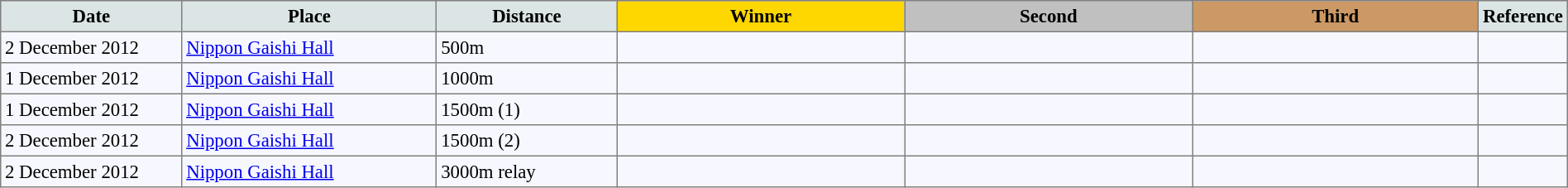<table bgcolor="#f7f8ff" cellpadding="3" cellspacing="0" border="1" style="font-size: 95%; border: gray solid 1px; border-collapse: collapse;">
<tr bgcolor="#CCCCCC">
<td align="center" bgcolor="#DCE5E5" width="150"><strong>Date</strong></td>
<td align="center" bgcolor="#DCE5E5" width="220"><strong>Place</strong></td>
<td align="center" bgcolor="#DCE5E5" width="150"><strong>Distance</strong></td>
<td align="center" bgcolor="gold" width="250"><strong>Winner</strong></td>
<td align="center" bgcolor="silver" width="250"><strong>Second</strong></td>
<td align="center" bgcolor="CC9966" width="250"><strong>Third</strong></td>
<td align="center" bgcolor="#DCE5E5" width="30"><strong>Reference</strong></td>
</tr>
<tr align="left">
<td>2 December 2012</td>
<td><a href='#'>Nippon Gaishi Hall</a></td>
<td>500m</td>
<td></td>
<td></td>
<td></td>
<td></td>
</tr>
<tr align="left">
<td>1 December 2012</td>
<td><a href='#'>Nippon Gaishi Hall</a></td>
<td>1000m</td>
<td></td>
<td></td>
<td></td>
<td></td>
</tr>
<tr align="left">
<td>1 December 2012</td>
<td><a href='#'>Nippon Gaishi Hall</a></td>
<td>1500m (1)</td>
<td></td>
<td></td>
<td></td>
<td></td>
</tr>
<tr align="left">
<td>2 December 2012</td>
<td><a href='#'>Nippon Gaishi Hall</a></td>
<td>1500m (2)</td>
<td></td>
<td></td>
<td></td>
<td></td>
</tr>
<tr align="left">
<td>2 December 2012</td>
<td><a href='#'>Nippon Gaishi Hall</a></td>
<td>3000m relay</td>
<td></td>
<td></td>
<td></td>
<td></td>
</tr>
</table>
